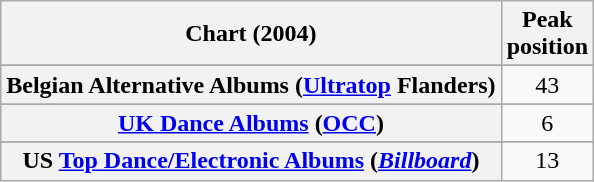<table class="wikitable sortable plainrowheaders" style="text-align:center">
<tr>
<th scope="col">Chart (2004)</th>
<th scope="col">Peak<br>position</th>
</tr>
<tr>
</tr>
<tr>
<th scope="row">Belgian Alternative Albums (<a href='#'>Ultratop</a> Flanders)</th>
<td>43</td>
</tr>
<tr>
</tr>
<tr>
</tr>
<tr>
</tr>
<tr>
</tr>
<tr>
</tr>
<tr>
</tr>
<tr>
<th scope="row"><a href='#'>UK Dance Albums</a> (<a href='#'>OCC</a>)</th>
<td>6</td>
</tr>
<tr>
</tr>
<tr>
<th scope="row">US <a href='#'>Top Dance/Electronic Albums</a> (<em><a href='#'>Billboard</a></em>)</th>
<td>13</td>
</tr>
</table>
